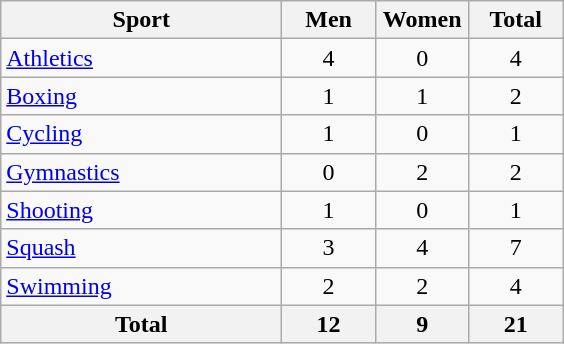<table class="wikitable sortable" style="text-align:center;">
<tr>
<th width=180>Sport</th>
<th width=55>Men</th>
<th width=55>Women</th>
<th width=55>Total</th>
</tr>
<tr>
<td align=left><a href='#'>Athletics</a></td>
<td>4</td>
<td>0</td>
<td>4</td>
</tr>
<tr>
<td align=left><a href='#'>Boxing</a></td>
<td>1</td>
<td>1</td>
<td>2</td>
</tr>
<tr>
<td align=left><a href='#'>Cycling</a></td>
<td>1</td>
<td>0</td>
<td>1</td>
</tr>
<tr>
<td align=left><a href='#'>Gymnastics</a></td>
<td>0</td>
<td>2</td>
<td>2</td>
</tr>
<tr>
<td align=left><a href='#'>Shooting</a></td>
<td>1</td>
<td>0</td>
<td>1</td>
</tr>
<tr>
<td align=left><a href='#'>Squash</a></td>
<td>3</td>
<td>4</td>
<td>7</td>
</tr>
<tr>
<td align=left><a href='#'>Swimming</a></td>
<td>2</td>
<td>2</td>
<td>4</td>
</tr>
<tr>
<th>Total</th>
<th>12</th>
<th>9</th>
<th>21</th>
</tr>
</table>
